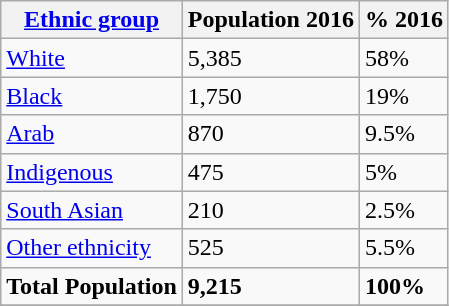<table class="wikitable sortable">
<tr>
<th><a href='#'>Ethnic group</a></th>
<th>Population 2016</th>
<th>% 2016</th>
</tr>
<tr>
<td><a href='#'>White</a></td>
<td>5,385</td>
<td>58%</td>
</tr>
<tr>
<td><a href='#'>Black</a></td>
<td>1,750</td>
<td>19%</td>
</tr>
<tr>
<td><a href='#'>Arab</a></td>
<td>870</td>
<td>9.5%</td>
</tr>
<tr>
<td><a href='#'>Indigenous</a></td>
<td>475</td>
<td>5%</td>
</tr>
<tr>
<td><a href='#'>South Asian</a></td>
<td>210</td>
<td>2.5%</td>
</tr>
<tr>
<td><a href='#'>Other ethnicity</a></td>
<td>525</td>
<td>5.5%</td>
</tr>
<tr>
<td><strong>Total Population</strong></td>
<td><strong>9,215</strong></td>
<td><strong>100%</strong></td>
</tr>
<tr>
</tr>
</table>
